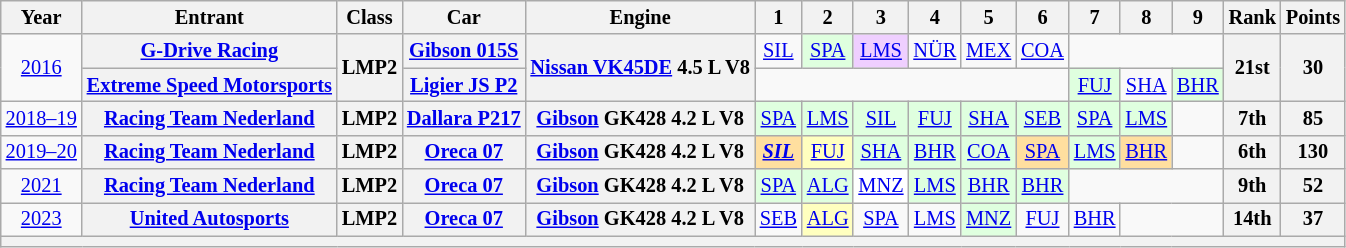<table class="wikitable" style="text-align:center; font-size:85%">
<tr>
<th>Year</th>
<th>Entrant</th>
<th>Class</th>
<th>Car</th>
<th>Engine</th>
<th>1</th>
<th>2</th>
<th>3</th>
<th>4</th>
<th>5</th>
<th>6</th>
<th>7</th>
<th>8</th>
<th>9</th>
<th>Rank</th>
<th>Points</th>
</tr>
<tr>
<td rowspan=2><a href='#'>2016</a></td>
<th nowrap><a href='#'>G-Drive Racing</a></th>
<th rowspan=2>LMP2</th>
<th nowrap><a href='#'>Gibson 015S</a></th>
<th rowspan=2 nowrap><a href='#'>Nissan VK45DE</a> 4.5 L V8</th>
<td><a href='#'>SIL</a></td>
<td style="background:#DFFFDF;"><a href='#'>SPA</a><br></td>
<td style="background:#EFCFFF;"><a href='#'>LMS</a><br></td>
<td><a href='#'>NÜR</a></td>
<td><a href='#'>MEX</a></td>
<td><a href='#'>COA</a></td>
<td colspan=3></td>
<th rowspan=2>21st</th>
<th rowspan=2>30</th>
</tr>
<tr>
<th nowrap><a href='#'>Extreme Speed Motorsports</a></th>
<th nowrap><a href='#'>Ligier JS P2</a></th>
<td colspan=6></td>
<td style="background:#DFFFDF;"><a href='#'>FUJ</a><br></td>
<td><a href='#'>SHA</a></td>
<td style="background:#DFFFDF;"><a href='#'>BHR</a><br></td>
</tr>
<tr>
<td nowrap><a href='#'>2018–19</a></td>
<th nowrap><a href='#'>Racing Team Nederland</a></th>
<th>LMP2</th>
<th nowrap><a href='#'>Dallara P217</a></th>
<th nowrap><a href='#'>Gibson</a> GK428 4.2 L V8</th>
<td style="background:#DFFFDF;"><a href='#'>SPA</a><br></td>
<td style="background:#DFFFDF;"><a href='#'>LMS</a><br></td>
<td style="background:#DFFFDF;"><a href='#'>SIL</a><br></td>
<td style="background:#DFFFDF;"><a href='#'>FUJ</a><br></td>
<td style="background:#DFFFDF;"><a href='#'>SHA</a><br></td>
<td style="background:#DFFFDF;"><a href='#'>SEB</a><br></td>
<td style="background:#DFFFDF;"><a href='#'>SPA</a><br></td>
<td style="background:#DFFFDF;"><a href='#'>LMS</a><br></td>
<td></td>
<th>7th</th>
<th>85</th>
</tr>
<tr>
<td nowrap><a href='#'>2019–20</a></td>
<th nowrap><a href='#'>Racing Team Nederland</a></th>
<th>LMP2</th>
<th nowrap><a href='#'>Oreca 07</a></th>
<th nowrap><a href='#'>Gibson</a> GK428 4.2 L V8</th>
<td style="background:#FFDF9F;"><strong><em><a href='#'>SIL</a></em></strong><br></td>
<td style="background:#FFFFBF;"><a href='#'>FUJ</a><br></td>
<td style="background:#DFFFDF;"><a href='#'>SHA</a><br></td>
<td style="background:#DFFFDF;"><a href='#'>BHR</a><br></td>
<td style="background:#DFFFDF;"><a href='#'>COA</a><br></td>
<td style="background:#FFDF9F;"><a href='#'>SPA</a><br></td>
<td style="background:#DFFFDF;"><a href='#'>LMS</a><br></td>
<td style="background:#FFDF9F;"><a href='#'>BHR</a><br></td>
<td></td>
<th>6th</th>
<th>130</th>
</tr>
<tr>
<td nowrap><a href='#'>2021</a></td>
<th nowrap><a href='#'>Racing Team Nederland</a></th>
<th>LMP2</th>
<th nowrap><a href='#'>Oreca 07</a></th>
<th nowrap><a href='#'>Gibson</a> GK428 4.2 L V8</th>
<td style="background:#DFFFDF;"><a href='#'>SPA</a><br></td>
<td style="background:#DFFFDF;"><a href='#'>ALG</a><br></td>
<td style="background:#FFFFFF;"><a href='#'>MNZ</a><br></td>
<td style="background:#DFFFDF;"><a href='#'>LMS</a><br></td>
<td style="background:#DFFFDF;"><a href='#'>BHR</a><br></td>
<td style="background:#DFFFDF;"><a href='#'>BHR</a><br></td>
<td colspan=3></td>
<th>9th</th>
<th>52</th>
</tr>
<tr>
<td><a href='#'>2023</a></td>
<th nowrap><a href='#'>United Autosports</a></th>
<th>LMP2</th>
<th nowrap><a href='#'>Oreca 07</a></th>
<th nowrap><a href='#'>Gibson</a> GK428 4.2 L V8</th>
<td><a href='#'>SEB</a></td>
<td style="background:#FFFFBF;"><a href='#'>ALG</a><br></td>
<td><a href='#'>SPA</a></td>
<td><a href='#'>LMS</a></td>
<td style="background:#DFFFDF;"><a href='#'>MNZ</a><br></td>
<td><a href='#'>FUJ</a></td>
<td><a href='#'>BHR</a></td>
<td colspan=2></td>
<th>14th</th>
<th>37</th>
</tr>
<tr>
<th colspan="16"></th>
</tr>
</table>
